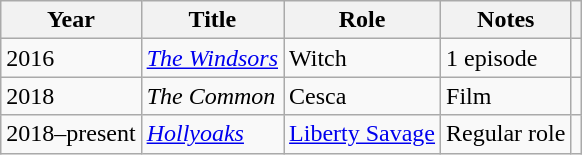<table class="wikitable">
<tr>
<th>Year</th>
<th>Title</th>
<th>Role</th>
<th>Notes</th>
<th></th>
</tr>
<tr>
<td>2016</td>
<td><em><a href='#'>The Windsors</a></em></td>
<td>Witch</td>
<td>1 episode</td>
<td align="center"></td>
</tr>
<tr>
<td>2018</td>
<td><em>The Common</em></td>
<td>Cesca</td>
<td>Film</td>
<td align="center"></td>
</tr>
<tr>
<td>2018–present</td>
<td><em><a href='#'>Hollyoaks</a></em></td>
<td><a href='#'>Liberty Savage</a></td>
<td>Regular role</td>
<td align="center"></td>
</tr>
</table>
